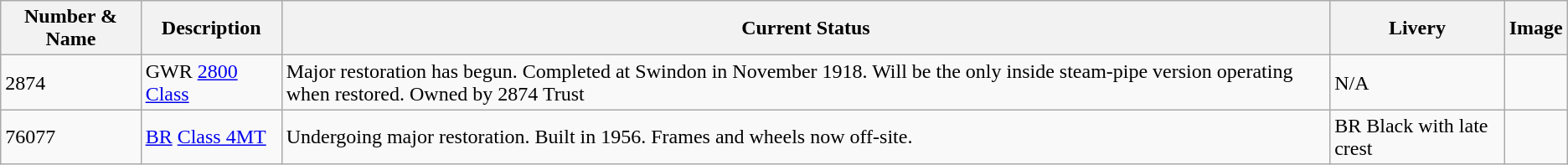<table class="wikitable">
<tr>
<th>Number & Name</th>
<th>Description</th>
<th>Current Status</th>
<th>Livery</th>
<th>Image</th>
</tr>
<tr>
<td>2874</td>
<td>GWR  <a href='#'>2800 Class</a></td>
<td>Major restoration has begun. Completed at Swindon in November 1918. Will be the only inside steam-pipe version operating when restored. Owned by 2874 Trust</td>
<td>N/A</td>
<td></td>
</tr>
<tr>
<td>76077</td>
<td><a href='#'>BR</a>  <a href='#'>Class 4MT</a></td>
<td>Undergoing major restoration. Built in 1956. Frames and wheels now off-site.</td>
<td>BR Black with late crest</td>
<td></td>
</tr>
</table>
